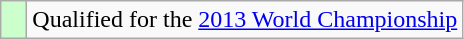<table class="wikitable">
<tr>
<td width=10px bgcolor=#ccffcc></td>
<td>Qualified for the <a href='#'>2013 World Championship</a></td>
</tr>
</table>
